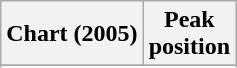<table class="wikitable sortable plainrowheaders" style="text-align:center">
<tr>
<th scope="col">Chart (2005)</th>
<th scope="col">Peak<br> position</th>
</tr>
<tr>
</tr>
<tr>
</tr>
<tr>
</tr>
</table>
